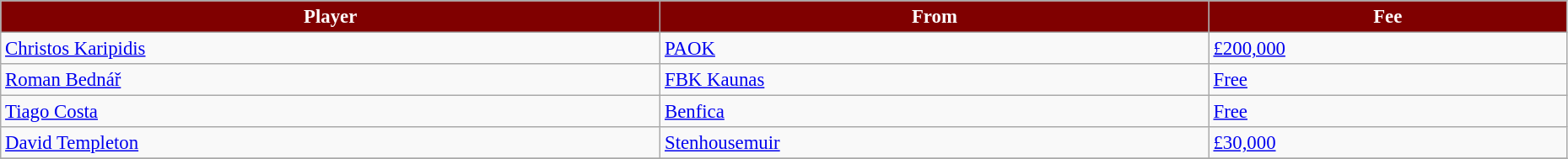<table class="wikitable" style="text-align:left; font-size:95%;width:98%;">
<tr>
<th style="background:maroon; color:white;">Player</th>
<th style="background:maroon; color:white;">From</th>
<th style="background:maroon; color:white;">Fee</th>
</tr>
<tr>
<td> <a href='#'>Christos Karipidis</a></td>
<td> <a href='#'>PAOK</a></td>
<td><a href='#'>£200,000</a></td>
</tr>
<tr>
<td> <a href='#'>Roman Bednář</a></td>
<td> <a href='#'>FBK Kaunas</a></td>
<td><a href='#'>Free</a></td>
</tr>
<tr>
<td> <a href='#'>Tiago Costa</a></td>
<td> <a href='#'>Benfica</a></td>
<td><a href='#'>Free</a></td>
</tr>
<tr>
<td> <a href='#'>David Templeton</a></td>
<td> <a href='#'>Stenhousemuir</a></td>
<td><a href='#'>£30,000</a></td>
</tr>
<tr>
</tr>
</table>
